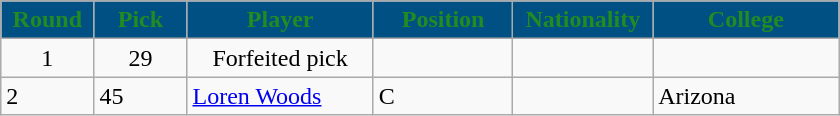<table class="wikitable sortable sortable">
<tr>
<th style="background:#005083; color:#228B22" width="10%">Round</th>
<th style="background:#005083; color:#228B22" width="10%">Pick</th>
<th style="background:#005083; color:#228B22" width="20%">Player</th>
<th style="background:#005083; color:#228B22" width="15%">Position</th>
<th style="background:#005083; color:#228B22" width="15%">Nationality</th>
<th style="background:#005083; color:#228B22" width="20%">College</th>
</tr>
<tr style="text-align: center">
<td>1</td>
<td>29</td>
<td>Forfeited pick</td>
<td></td>
<td></td>
<td></td>
</tr>
<tr>
<td>2</td>
<td>45</td>
<td><a href='#'>Loren Woods</a></td>
<td>C</td>
<td></td>
<td>Arizona</td>
</tr>
</table>
